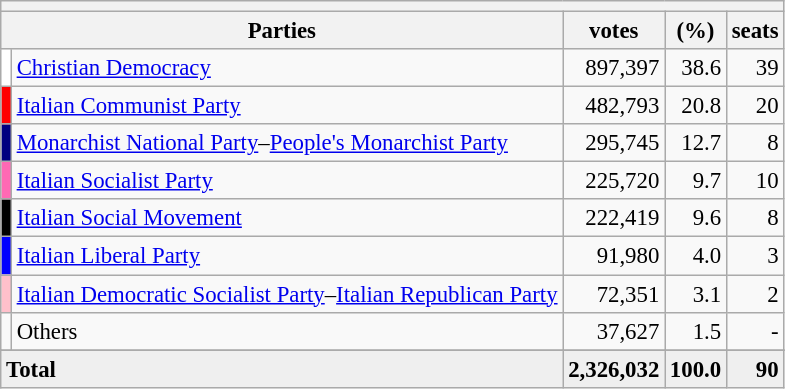<table class="wikitable" style="font-size:95%">
<tr>
<th colspan=5></th>
</tr>
<tr>
<th colspan=2>Parties</th>
<th>votes</th>
<th>(%)</th>
<th>seats</th>
</tr>
<tr>
<td bgcolor=White></td>
<td><a href='#'>Christian Democracy</a></td>
<td align=right>897,397</td>
<td align=right>38.6</td>
<td align=right>39</td>
</tr>
<tr>
<td bgcolor=Red></td>
<td><a href='#'>Italian Communist Party</a></td>
<td align=right>482,793</td>
<td align=right>20.8</td>
<td align=right>20</td>
</tr>
<tr>
<td bgcolor=Navy></td>
<td><a href='#'>Monarchist National Party</a>–<a href='#'>People's Monarchist Party</a></td>
<td align=right>295,745</td>
<td align=right>12.7</td>
<td align=right>8</td>
</tr>
<tr>
<td bgcolor=Hotpink></td>
<td><a href='#'>Italian Socialist Party</a></td>
<td align=right>225,720</td>
<td align=right>9.7</td>
<td align=right>10</td>
</tr>
<tr>
<td bgcolor=Black></td>
<td><a href='#'>Italian Social Movement</a></td>
<td align=right>222,419</td>
<td align=right>9.6</td>
<td align=right>8</td>
</tr>
<tr>
<td bgcolor=Blue></td>
<td><a href='#'>Italian Liberal Party</a></td>
<td align=right>91,980</td>
<td align=right>4.0</td>
<td align=right>3</td>
</tr>
<tr>
<td bgcolor=Pink></td>
<td><a href='#'>Italian Democratic Socialist Party</a>–<a href='#'>Italian Republican Party</a></td>
<td align=right>72,351</td>
<td align=right>3.1</td>
<td align=right>2</td>
</tr>
<tr>
<td bgcolor=></td>
<td>Others</td>
<td align=right>37,627</td>
<td align=right>1.5</td>
<td align=right>-</td>
</tr>
<tr>
</tr>
<tr bgcolor="EFEFEF">
<td Colspan=2><strong>Total</strong></td>
<td align=right><strong>2,326,032</strong></td>
<td align=right><strong>100.0</strong></td>
<td align=right><strong>90</strong></td>
</tr>
</table>
